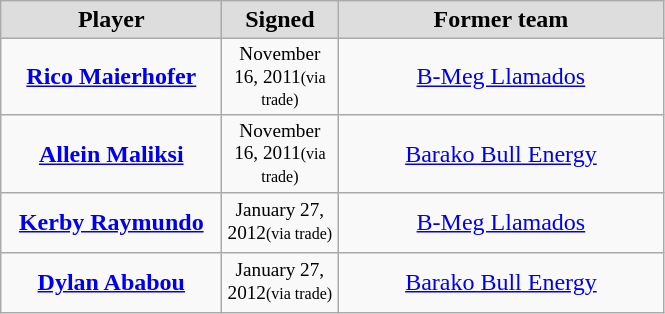<table class="wikitable" style="text-align: center">
<tr align="center" bgcolor="#dddddd">
<td style="width:140px"><strong>Player</strong></td>
<td style="width:70px"><strong>Signed</strong></td>
<td style="width:210px"><strong>Former team</strong></td>
</tr>
<tr style="height:40px">
<td><strong><a href='#'>Rico Maierhofer</a></strong></td>
<td style="font-size: 80%">November 16, 2011<small>(via trade)</small></td>
<td><a href='#'>B-Meg Llamados</a></td>
</tr>
<tr style="height:40px">
<td><strong><a href='#'>Allein Maliksi</a></strong></td>
<td style="font-size: 80%">November 16, 2011<small>(via trade)</small></td>
<td><a href='#'>Barako Bull Energy</a></td>
</tr>
<tr style="height:40px">
<td><strong><a href='#'>Kerby Raymundo</a></strong></td>
<td style="font-size: 80%">January 27, 2012<small>(via trade)</small></td>
<td><a href='#'>B-Meg Llamados</a></td>
</tr>
<tr style="height:40px">
<td><strong><a href='#'>Dylan Ababou</a></strong></td>
<td style="font-size: 80%">January 27, 2012<small>(via trade)</small></td>
<td><a href='#'>Barako Bull Energy</a></td>
</tr>
</table>
